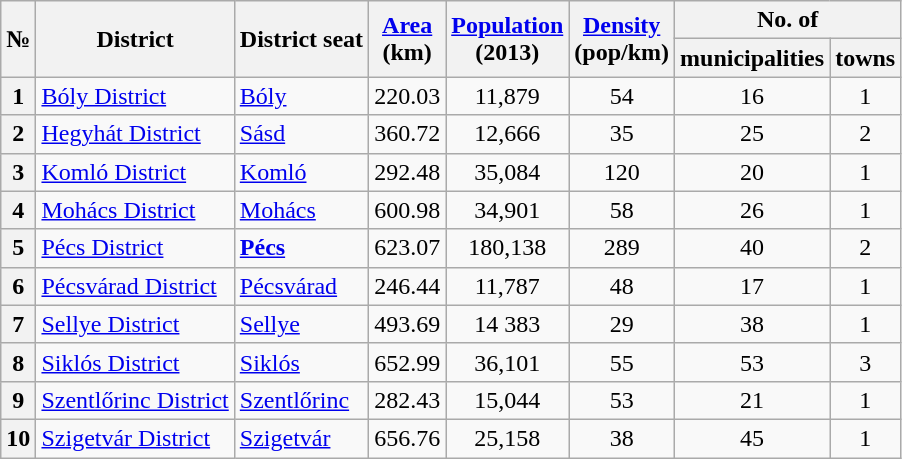<table class="wikitable sortable">
<tr>
<th rowspan=2>№</th>
<th rowspan=2>District</th>
<th rowspan=2>District seat</th>
<th rowspan=2><a href='#'>Area</a><br>(km)</th>
<th rowspan=2><a href='#'>Population</a><br>(2013)</th>
<th rowspan=2><a href='#'>Density</a><br>(pop/km)</th>
<th colspan=2>No. of</th>
</tr>
<tr>
<th>municipalities</th>
<th>towns</th>
</tr>
<tr>
<th>1</th>
<td><a href='#'>Bóly District</a></td>
<td><a href='#'>Bóly</a></td>
<td>220.03</td>
<td align="center">11,879</td>
<td align="center">54</td>
<td align="center">16</td>
<td align="center">1</td>
</tr>
<tr>
<th>2</th>
<td><a href='#'>Hegyhát District</a></td>
<td><a href='#'>Sásd</a></td>
<td>360.72</td>
<td align="center">12,666</td>
<td align="center">35</td>
<td align="center">25</td>
<td align="center">2</td>
</tr>
<tr>
<th>3</th>
<td><a href='#'>Komló District</a></td>
<td><a href='#'>Komló</a></td>
<td>292.48</td>
<td align="center">35,084</td>
<td align="center">120</td>
<td align="center">20</td>
<td align="center">1</td>
</tr>
<tr>
<th>4</th>
<td><a href='#'>Mohács District</a></td>
<td><a href='#'>Mohács</a></td>
<td>600.98</td>
<td align="center">34,901</td>
<td align="center">58</td>
<td align="center">26</td>
<td align="center">1</td>
</tr>
<tr>
<th>5</th>
<td><a href='#'>Pécs District</a></td>
<td><strong><a href='#'>Pécs</a></strong></td>
<td>623.07</td>
<td align="center">180,138</td>
<td align="center">289</td>
<td align="center">40</td>
<td align="center">2</td>
</tr>
<tr>
<th>6</th>
<td><a href='#'>Pécsvárad District</a></td>
<td><a href='#'>Pécsvárad</a></td>
<td>246.44</td>
<td align="center">11,787</td>
<td align="center">48</td>
<td align="center">17</td>
<td align="center">1</td>
</tr>
<tr>
<th>7</th>
<td><a href='#'>Sellye District</a></td>
<td><a href='#'>Sellye</a></td>
<td>493.69</td>
<td align="center">14 383</td>
<td align="center">29</td>
<td align="center">38</td>
<td align="center">1</td>
</tr>
<tr>
<th>8</th>
<td><a href='#'>Siklós District</a></td>
<td><a href='#'>Siklós</a></td>
<td>652.99</td>
<td align="center">36,101</td>
<td align="center">55</td>
<td align="center">53</td>
<td align="center">3</td>
</tr>
<tr>
<th>9</th>
<td><a href='#'>Szentlőrinc District</a></td>
<td><a href='#'>Szentlőrinc</a></td>
<td>282.43</td>
<td align="center">15,044</td>
<td align="center">53</td>
<td align="center">21</td>
<td align="center">1</td>
</tr>
<tr>
<th>10</th>
<td><a href='#'>Szigetvár District</a></td>
<td><a href='#'>Szigetvár</a></td>
<td>656.76</td>
<td align="center">25,158</td>
<td align="center">38</td>
<td align="center">45</td>
<td align="center">1</td>
</tr>
</table>
